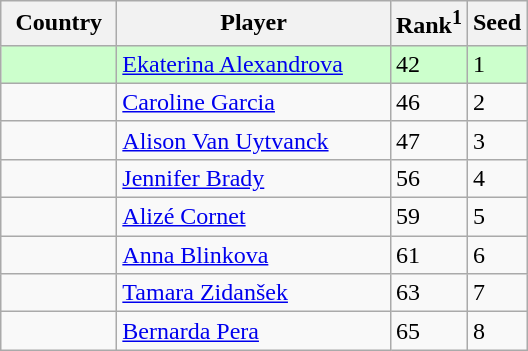<table class="sortable wikitable">
<tr>
<th width="70">Country</th>
<th width="175">Player</th>
<th>Rank<sup>1</sup></th>
<th>Seed</th>
</tr>
<tr style="background:#cfc;">
<td></td>
<td><a href='#'>Ekaterina Alexandrova</a></td>
<td>42</td>
<td>1</td>
</tr>
<tr>
<td></td>
<td><a href='#'>Caroline Garcia</a></td>
<td>46</td>
<td>2</td>
</tr>
<tr>
<td></td>
<td><a href='#'>Alison Van Uytvanck</a></td>
<td>47</td>
<td>3</td>
</tr>
<tr>
<td></td>
<td><a href='#'>Jennifer Brady</a></td>
<td>56</td>
<td>4</td>
</tr>
<tr>
<td></td>
<td><a href='#'>Alizé Cornet</a></td>
<td>59</td>
<td>5</td>
</tr>
<tr>
<td></td>
<td><a href='#'>Anna Blinkova</a></td>
<td>61</td>
<td>6</td>
</tr>
<tr>
<td></td>
<td><a href='#'>Tamara Zidanšek</a></td>
<td>63</td>
<td>7</td>
</tr>
<tr>
<td></td>
<td><a href='#'>Bernarda Pera</a></td>
<td>65</td>
<td>8</td>
</tr>
</table>
